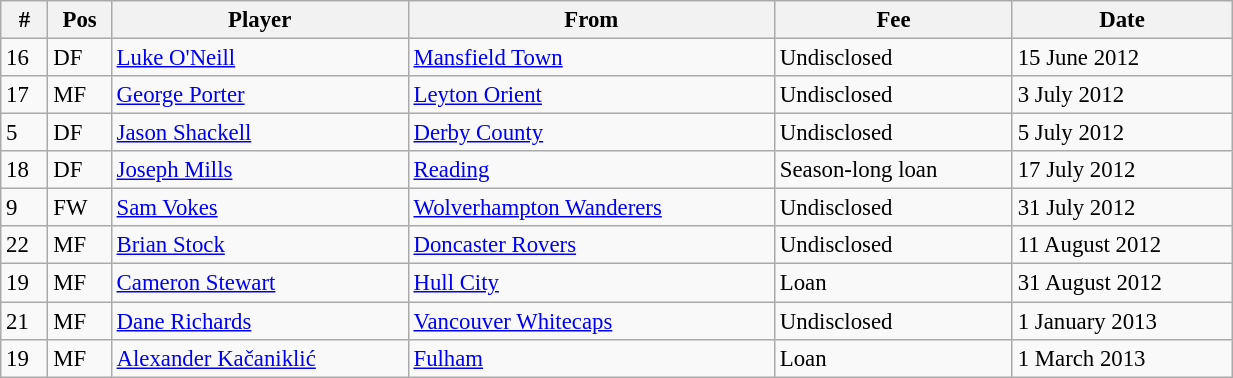<table class="wikitable" style="width:65%; text-align:center; font-size:95%; text-align:left;">
<tr>
<th>#</th>
<th>Pos</th>
<th>Player</th>
<th>From</th>
<th>Fee</th>
<th>Date</th>
</tr>
<tr>
<td>16</td>
<td>DF</td>
<td> <a href='#'>Luke O'Neill</a></td>
<td><a href='#'>Mansfield Town</a></td>
<td>Undisclosed</td>
<td>15 June 2012</td>
</tr>
<tr>
<td>17</td>
<td>MF</td>
<td> <a href='#'>George Porter</a></td>
<td><a href='#'>Leyton Orient</a></td>
<td>Undisclosed</td>
<td>3 July 2012</td>
</tr>
<tr>
<td>5</td>
<td>DF</td>
<td> <a href='#'>Jason Shackell</a></td>
<td><a href='#'>Derby County</a></td>
<td>Undisclosed</td>
<td>5 July 2012</td>
</tr>
<tr>
<td>18</td>
<td>DF</td>
<td> <a href='#'>Joseph Mills</a></td>
<td><a href='#'>Reading</a></td>
<td>Season-long loan</td>
<td>17 July 2012</td>
</tr>
<tr>
<td>9</td>
<td>FW</td>
<td> <a href='#'>Sam Vokes</a></td>
<td><a href='#'>Wolverhampton Wanderers</a></td>
<td>Undisclosed</td>
<td>31 July 2012</td>
</tr>
<tr>
<td>22</td>
<td>MF</td>
<td> <a href='#'>Brian Stock</a></td>
<td><a href='#'>Doncaster Rovers</a></td>
<td>Undisclosed</td>
<td>11 August 2012</td>
</tr>
<tr>
<td>19</td>
<td>MF</td>
<td> <a href='#'>Cameron Stewart</a></td>
<td><a href='#'>Hull City</a></td>
<td>Loan</td>
<td>31 August 2012</td>
</tr>
<tr>
<td>21</td>
<td>MF</td>
<td> <a href='#'>Dane Richards</a></td>
<td><a href='#'>Vancouver Whitecaps</a></td>
<td>Undisclosed</td>
<td>1 January 2013</td>
</tr>
<tr>
<td>19</td>
<td>MF</td>
<td> <a href='#'>Alexander Kačaniklić</a></td>
<td><a href='#'>Fulham</a></td>
<td>Loan</td>
<td>1 March 2013</td>
</tr>
</table>
